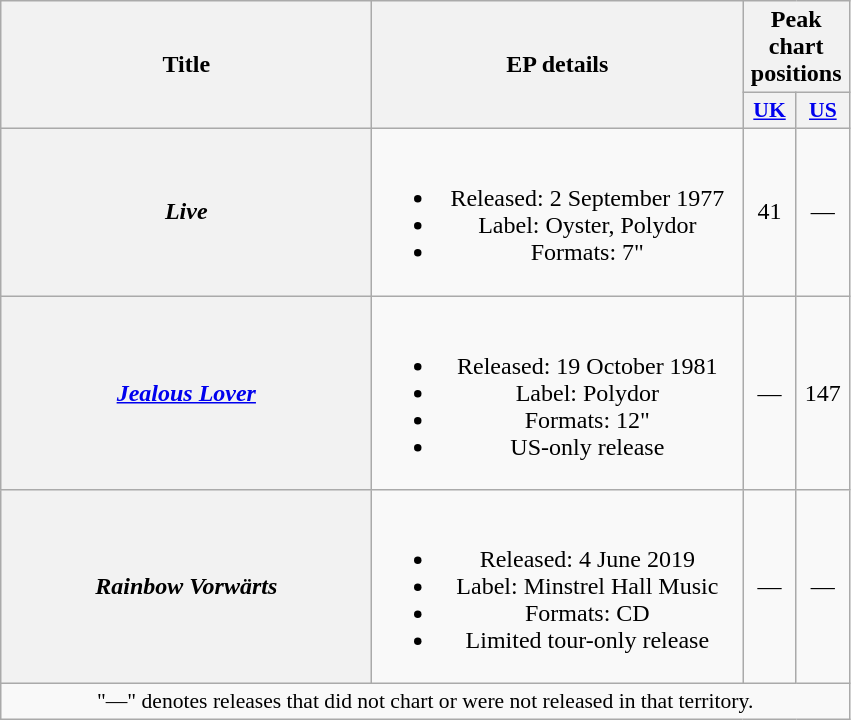<table class="wikitable plainrowheaders" style="text-align:center;">
<tr>
<th rowspan="2" scope="col" style="width:15em;">Title</th>
<th rowspan="2" scope="col" style="width:15em;">EP details</th>
<th colspan="2">Peak chart positions</th>
</tr>
<tr>
<th scope="col" style="width:2em;font-size:90%;"><a href='#'>UK</a><br></th>
<th scope="col" style="width:2em;font-size:90%;"><a href='#'>US</a><br></th>
</tr>
<tr>
<th scope="row"><em>Live</em><br></th>
<td><br><ul><li>Released: 2 September 1977</li><li>Label: Oyster, Polydor</li><li>Formats: 7"</li></ul></td>
<td>41</td>
<td>—</td>
</tr>
<tr>
<th scope="row"><em><a href='#'>Jealous Lover</a></em></th>
<td><br><ul><li>Released: 19 October 1981</li><li>Label: Polydor</li><li>Formats: 12"</li><li>US-only release</li></ul></td>
<td>—</td>
<td>147</td>
</tr>
<tr>
<th scope="row"><em>Rainbow Vorwärts</em></th>
<td><br><ul><li>Released: 4 June 2019</li><li>Label: Minstrel Hall Music</li><li>Formats: CD</li><li>Limited tour-only release</li></ul></td>
<td>—</td>
<td>—</td>
</tr>
<tr>
<td colspan="4" style="font-size:90%">"—" denotes releases that did not chart or were not released in that territory.</td>
</tr>
</table>
